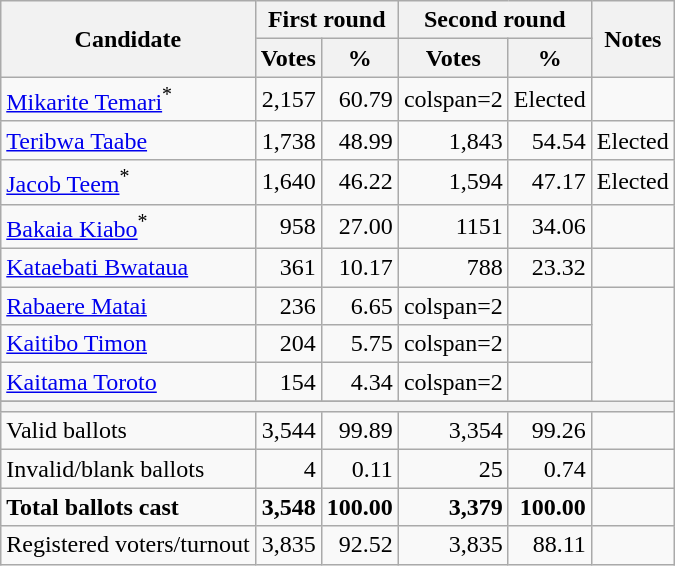<table class=wikitable style=text-align:right>
<tr>
<th rowspan=2>Candidate</th>
<th colspan=2>First round</th>
<th colspan=2>Second round</th>
<th rowspan=2>Notes</th>
</tr>
<tr>
<th>Votes</th>
<th>%</th>
<th>Votes</th>
<th>%</th>
</tr>
<tr>
<td align=left><a href='#'>Mikarite Temari</a><sup>*</sup></td>
<td>2,157</td>
<td>60.79</td>
<td>colspan=2 </td>
<td>Elected</td>
</tr>
<tr>
<td align=left><a href='#'>Teribwa Taabe</a></td>
<td>1,738</td>
<td>48.99</td>
<td>1,843</td>
<td>54.54</td>
<td>Elected</td>
</tr>
<tr>
<td align=left><a href='#'>Jacob Teem</a><sup>*</sup></td>
<td>1,640</td>
<td>46.22</td>
<td>1,594</td>
<td>47.17</td>
<td>Elected</td>
</tr>
<tr>
<td align=left><a href='#'>Bakaia Kiabo</a><sup>*</sup></td>
<td>958</td>
<td>27.00</td>
<td>1151</td>
<td>34.06</td>
<td></td>
</tr>
<tr>
<td align=left><a href='#'>Kataebati Bwataua</a></td>
<td>361</td>
<td>10.17</td>
<td>788</td>
<td>23.32</td>
<td></td>
</tr>
<tr>
<td align=left><a href='#'>Rabaere Matai</a></td>
<td>236</td>
<td>6.65</td>
<td>colspan=2 </td>
<td></td>
</tr>
<tr>
<td align=left><a href='#'>Kaitibo Timon</a></td>
<td>204</td>
<td>5.75</td>
<td>colspan=2 </td>
<td></td>
</tr>
<tr>
<td align=left><a href='#'>Kaitama Toroto</a></td>
<td>154</td>
<td>4.34</td>
<td>colspan=2 </td>
<td></td>
</tr>
<tr>
</tr>
<tr>
<th colspan=6></th>
</tr>
<tr>
<td align=left>Valid ballots</td>
<td>3,544</td>
<td>99.89</td>
<td>3,354</td>
<td>99.26</td>
<td></td>
</tr>
<tr>
<td align=left>Invalid/blank ballots</td>
<td>4</td>
<td>0.11</td>
<td>25</td>
<td>0.74</td>
<td></td>
</tr>
<tr style="font-weight:bold">
<td align=left>Total ballots cast</td>
<td>3,548</td>
<td>100.00</td>
<td>3,379</td>
<td>100.00</td>
<td></td>
</tr>
<tr>
<td align=left>Registered voters/turnout</td>
<td>3,835</td>
<td>92.52</td>
<td>3,835</td>
<td>88.11</td>
<td></td>
</tr>
</table>
